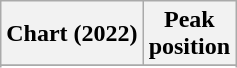<table class="wikitable sortable plainrowheaders" style="text-align:center">
<tr>
<th scope="col">Chart (2022)</th>
<th scope="col">Peak<br>position</th>
</tr>
<tr>
</tr>
<tr>
</tr>
</table>
